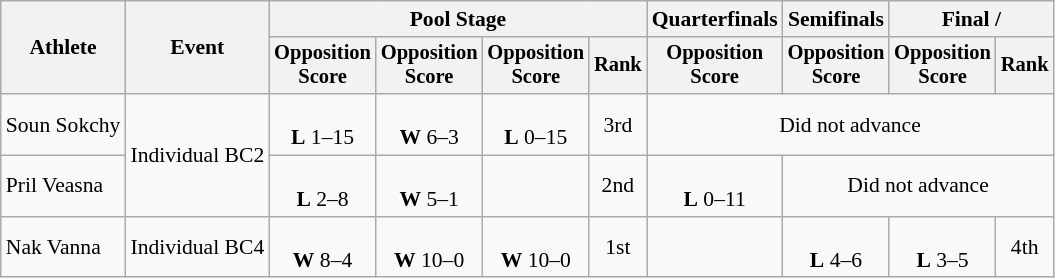<table class="wikitable" style="font-size:90%">
<tr>
<th rowspan=2>Athlete</th>
<th rowspan=2>Event</th>
<th colspan=4>Pool Stage</th>
<th>Quarterfinals</th>
<th>Semifinals</th>
<th colspan=2>Final / </th>
</tr>
<tr style="font-size:95%">
<th>Opposition<br>Score</th>
<th>Opposition<br>Score</th>
<th>Opposition<br>Score</th>
<th>Rank</th>
<th>Opposition<br>Score</th>
<th>Opposition<br>Score</th>
<th>Opposition<br>Score</th>
<th>Rank</th>
</tr>
<tr style="text-align:center">
<td style="text-align:left">Soun Sokchy</td>
<td style="text-align:left" rowspan=2>Individual BC2</td>
<td><br><strong>L</strong> 1–15</td>
<td><br><strong>W</strong> 6–3</td>
<td><br><strong>L</strong> 0–15</td>
<td>3rd</td>
<td colspan=4>Did not advance</td>
</tr>
<tr style="text-align:center">
<td style="text-align:left">Pril Veasna</td>
<td><br><strong>L</strong> 2–8</td>
<td><br><strong>W</strong> 5–1</td>
<td></td>
<td>2nd</td>
<td><br><strong>L</strong> 0–11</td>
<td colspan=3>Did not advance</td>
</tr>
<tr style="text-align:center">
<td style="text-align:left">Nak Vanna</td>
<td style="text-align:left">Individual BC4</td>
<td><br><strong>W</strong> 8–4</td>
<td><br><strong>W</strong> 10–0</td>
<td><br><strong>W</strong> 10–0</td>
<td>1st</td>
<td></td>
<td><br><strong>L</strong> 4–6</td>
<td><br><strong>L</strong> 3–5</td>
<td>4th</td>
</tr>
</table>
